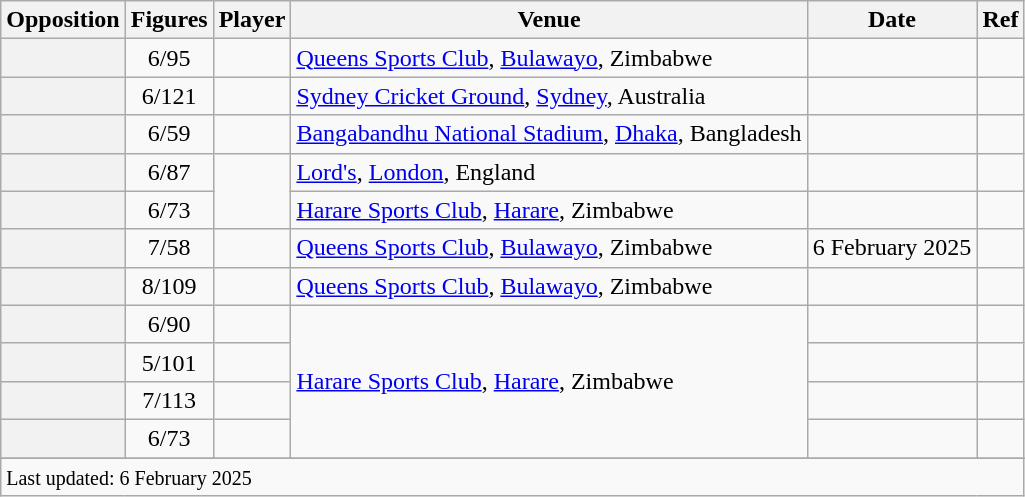<table class="wikitable plainrowheaders sortable">
<tr>
<th scope=col>Opposition</th>
<th scope=col>Figures</th>
<th scope=col>Player</th>
<th scope=col>Venue</th>
<th scope=col>Date</th>
<th scope=col>Ref</th>
</tr>
<tr>
<th style=text-align:left;></th>
<td scope=row style=text-align:center;>6/95</td>
<td></td>
<td><a href='#'>Queens Sports Club</a>, <a href='#'>Bulawayo</a>, Zimbabwe</td>
<td></td>
<td></td>
</tr>
<tr>
<th style=text-align:left;></th>
<td scope=row style=text-align:center;>6/121</td>
<td></td>
<td><a href='#'>Sydney Cricket Ground</a>, <a href='#'>Sydney</a>, Australia</td>
<td></td>
<td></td>
</tr>
<tr>
<th style=text-align:left;></th>
<td scope=row style=text-align:center;>6/59</td>
<td></td>
<td><a href='#'>Bangabandhu National Stadium</a>, <a href='#'>Dhaka</a>, Bangladesh</td>
<td></td>
<td></td>
</tr>
<tr>
<th style=text-align:left;></th>
<td scope=row style=text-align:center;>6/87</td>
<td rowspan=2></td>
<td><a href='#'>Lord's</a>, <a href='#'>London</a>, England</td>
<td></td>
<td></td>
</tr>
<tr>
<th style=text-align:left;></th>
<td scope=row style=text-align:center;>6/73</td>
<td><a href='#'>Harare Sports Club</a>, <a href='#'>Harare</a>, Zimbabwe</td>
<td></td>
<td></td>
</tr>
<tr>
<th style=text-align:left;></th>
<td scope="row" style="text-align:center;">7/58</td>
<td></td>
<td><a href='#'>Queens Sports Club</a>, <a href='#'>Bulawayo</a>, Zimbabwe</td>
<td>6 February 2025</td>
<td></td>
</tr>
<tr>
<th style=text-align:left;></th>
<td scope=row style=text-align:center;>8/109</td>
<td></td>
<td><a href='#'>Queens Sports Club</a>, <a href='#'>Bulawayo</a>, Zimbabwe</td>
<td></td>
<td></td>
</tr>
<tr>
<th style=text-align:left;></th>
<td scope=row style=text-align:center;>6/90</td>
<td></td>
<td rowspan=4><a href='#'>Harare Sports Club</a>, <a href='#'>Harare</a>, Zimbabwe</td>
<td></td>
<td></td>
</tr>
<tr>
<th style=text-align:left;></th>
<td scope=row style=text-align:center;>5/101</td>
<td></td>
<td></td>
<td></td>
</tr>
<tr>
<th style=text-align:left;></th>
<td scope=row style=text-align:center;>7/113</td>
<td></td>
<td></td>
<td></td>
</tr>
<tr>
<th style=text-align:left;></th>
<td scope=row style=text-align:center;>6/73</td>
<td></td>
<td></td>
<td></td>
</tr>
<tr>
</tr>
<tr class=sortbottom>
<td colspan=6><small>Last updated: 6 February 2025</small></td>
</tr>
</table>
